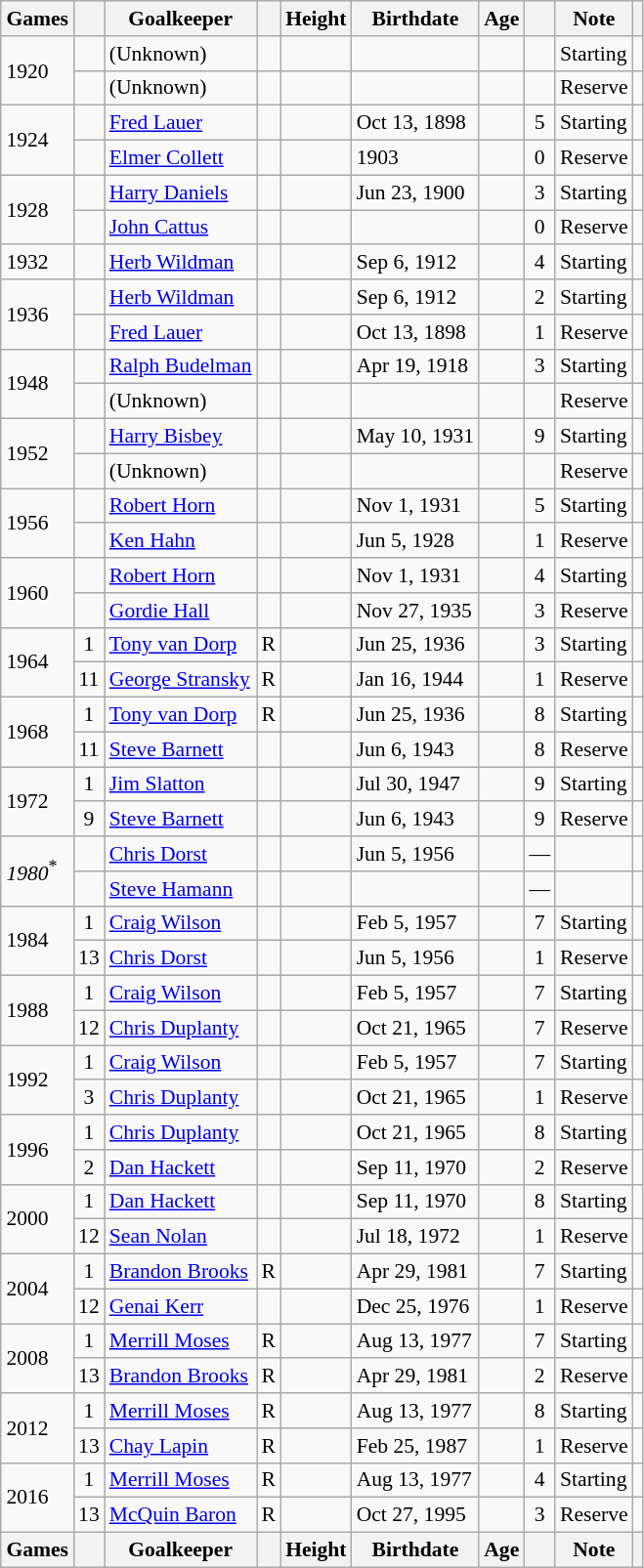<table class="wikitable sortable" style="text-align: left; font-size: 90%; margin-left: 1em;">
<tr>
<th>Games</th>
<th></th>
<th>Goalkeeper</th>
<th></th>
<th>Height</th>
<th>Birthdate</th>
<th>Age</th>
<th></th>
<th>Note</th>
<th></th>
</tr>
<tr>
<td rowspan="2">1920</td>
<td style="text-align: center;"></td>
<td>(Unknown)</td>
<td style="text-align: center;"></td>
<td></td>
<td></td>
<td></td>
<td style="text-align: center;"></td>
<td>Starting</td>
<td></td>
</tr>
<tr>
<td style="text-align: center;"></td>
<td>(Unknown)</td>
<td style="text-align: center;"></td>
<td></td>
<td></td>
<td></td>
<td style="text-align: center;"></td>
<td>Reserve</td>
<td></td>
</tr>
<tr>
<td rowspan="2">1924 </td>
<td style="text-align: center;"></td>
<td data-sort-value="Lauer, Fred"><a href='#'>Fred Lauer</a></td>
<td style="text-align: center;"></td>
<td></td>
<td>Oct 13, 1898</td>
<td></td>
<td style="text-align: center;">5</td>
<td>Starting</td>
<td></td>
</tr>
<tr>
<td style="text-align: center;"></td>
<td data-sort-value="Collett, Elmer"><a href='#'>Elmer Collett</a></td>
<td style="text-align: center;"></td>
<td></td>
<td>1903</td>
<td></td>
<td style="text-align: center;">0</td>
<td>Reserve</td>
<td></td>
</tr>
<tr>
<td rowspan="2">1928</td>
<td style="text-align: center;"></td>
<td data-sort-value="Daniels, Harry"><a href='#'>Harry Daniels</a></td>
<td style="text-align: center;"></td>
<td></td>
<td>Jun 23, 1900</td>
<td></td>
<td style="text-align: center;">3</td>
<td>Starting</td>
<td></td>
</tr>
<tr>
<td style="text-align: center;"></td>
<td data-sort-value="Cattus, John"><a href='#'>John Cattus</a></td>
<td style="text-align: center;"></td>
<td></td>
<td></td>
<td></td>
<td style="text-align: center;">0</td>
<td>Reserve</td>
<td></td>
</tr>
<tr>
<td>1932 </td>
<td style="text-align: center;"></td>
<td data-sort-value="Wildman, Herb"><a href='#'>Herb Wildman</a></td>
<td style="text-align: center;"></td>
<td></td>
<td>Sep 6, 1912</td>
<td></td>
<td style="text-align: center;">4</td>
<td>Starting</td>
<td></td>
</tr>
<tr>
<td rowspan="2">1936</td>
<td style="text-align: center;"></td>
<td data-sort-value="Wildman, Herb"><a href='#'>Herb Wildman</a></td>
<td style="text-align: center;"></td>
<td></td>
<td>Sep 6, 1912</td>
<td></td>
<td style="text-align: center;">2</td>
<td>Starting</td>
<td></td>
</tr>
<tr>
<td style="text-align: center;"></td>
<td data-sort-value="Lauer, Fred"><a href='#'>Fred Lauer</a></td>
<td style="text-align: center;"></td>
<td></td>
<td>Oct 13, 1898</td>
<td></td>
<td style="text-align: center;">1</td>
<td>Reserve</td>
<td></td>
</tr>
<tr>
<td rowspan="2">1948</td>
<td style="text-align: center;"></td>
<td data-sort-value="Budelman, Ralph"><a href='#'>Ralph Budelman</a></td>
<td style="text-align: center;"></td>
<td></td>
<td>Apr 19, 1918</td>
<td></td>
<td style="text-align: center;">3</td>
<td>Starting</td>
<td></td>
</tr>
<tr>
<td style="text-align: center;"></td>
<td>(Unknown)</td>
<td style="text-align: center;"></td>
<td></td>
<td></td>
<td></td>
<td style="text-align: center;"></td>
<td>Reserve</td>
<td></td>
</tr>
<tr>
<td rowspan="2">1952</td>
<td style="text-align: center;"></td>
<td data-sort-value="Bisbey, Harry"><a href='#'>Harry Bisbey</a></td>
<td style="text-align: center;"></td>
<td></td>
<td>May 10, 1931</td>
<td></td>
<td style="text-align: center;">9</td>
<td>Starting</td>
<td></td>
</tr>
<tr>
<td style="text-align: center;"></td>
<td>(Unknown)</td>
<td style="text-align: center;"></td>
<td></td>
<td></td>
<td></td>
<td style="text-align: center;"></td>
<td>Reserve</td>
<td></td>
</tr>
<tr>
<td rowspan="2">1956</td>
<td style="text-align: center;"></td>
<td data-sort-value="Horn, Robert"><a href='#'>Robert Horn</a></td>
<td style="text-align: center;"></td>
<td></td>
<td>Nov 1, 1931</td>
<td></td>
<td style="text-align: center;">5</td>
<td>Starting</td>
<td></td>
</tr>
<tr>
<td style="text-align: center;"></td>
<td data-sort-value="Hahn, Ken"><a href='#'>Ken Hahn</a></td>
<td style="text-align: center;"></td>
<td></td>
<td>Jun 5, 1928</td>
<td></td>
<td style="text-align: center;">1</td>
<td>Reserve</td>
<td></td>
</tr>
<tr>
<td rowspan="2">1960</td>
<td style="text-align: center;"></td>
<td data-sort-value="Horn, Robert"><a href='#'>Robert Horn</a></td>
<td style="text-align: center;"></td>
<td></td>
<td>Nov 1, 1931</td>
<td></td>
<td style="text-align: center;">4</td>
<td>Starting</td>
<td></td>
</tr>
<tr>
<td style="text-align: center;"></td>
<td data-sort-value="Hall, Gordie"><a href='#'>Gordie Hall</a></td>
<td style="text-align: center;"></td>
<td></td>
<td>Nov 27, 1935</td>
<td></td>
<td style="text-align: center;">3</td>
<td>Reserve</td>
<td></td>
</tr>
<tr>
<td rowspan="2">1964</td>
<td style="text-align: center;">1</td>
<td data-sort-value="van Dorp, Tony"><a href='#'>Tony van Dorp</a></td>
<td style="text-align: center;">R</td>
<td></td>
<td>Jun 25, 1936</td>
<td></td>
<td style="text-align: center;">3</td>
<td>Starting</td>
<td></td>
</tr>
<tr>
<td style="text-align: center;">11</td>
<td data-sort-value="Stransky, George"><a href='#'>George Stransky</a></td>
<td style="text-align: center;">R</td>
<td></td>
<td>Jan 16, 1944</td>
<td></td>
<td style="text-align: center;">1</td>
<td>Reserve</td>
<td></td>
</tr>
<tr>
<td rowspan="2">1968</td>
<td style="text-align: center;">1</td>
<td data-sort-value="van Dorp, Tony"><a href='#'>Tony van Dorp</a></td>
<td style="text-align: center;">R</td>
<td></td>
<td>Jun 25, 1936</td>
<td></td>
<td style="text-align: center;">8</td>
<td>Starting</td>
<td></td>
</tr>
<tr>
<td style="text-align: center;">11</td>
<td data-sort-value="Barnett, Steve"><a href='#'>Steve Barnett</a></td>
<td style="text-align: center;"></td>
<td></td>
<td>Jun 6, 1943</td>
<td></td>
<td style="text-align: center;">8</td>
<td>Reserve</td>
<td></td>
</tr>
<tr>
<td rowspan="2">1972 </td>
<td style="text-align: center;">1</td>
<td data-sort-value="Slatton, Jim"><a href='#'>Jim Slatton</a></td>
<td style="text-align: center;"></td>
<td></td>
<td>Jul 30, 1947</td>
<td></td>
<td style="text-align: center;">9</td>
<td>Starting</td>
<td></td>
</tr>
<tr>
<td style="text-align: center;">9</td>
<td data-sort-value="Barnett, Steve"><a href='#'>Steve Barnett</a></td>
<td style="text-align: center;"></td>
<td></td>
<td>Jun 6, 1943</td>
<td></td>
<td style="text-align: center;">9</td>
<td>Reserve</td>
<td></td>
</tr>
<tr>
<td rowspan="2"><em>1980</em><sup>*</sup></td>
<td style="text-align: center;"></td>
<td data-sort-value="Dorst, Chris"><a href='#'>Chris Dorst</a></td>
<td style="text-align: center;"></td>
<td></td>
<td>Jun 5, 1956</td>
<td></td>
<td style="text-align: center;">––</td>
<td></td>
<td></td>
</tr>
<tr>
<td style="text-align: center;"></td>
<td data-sort-value="Hamann, Steve"><a href='#'>Steve Hamann</a></td>
<td style="text-align: center;"></td>
<td></td>
<td></td>
<td></td>
<td style="text-align: center;">––</td>
<td></td>
<td></td>
</tr>
<tr>
<td rowspan="2">1984 </td>
<td style="text-align: center;">1</td>
<td data-sort-value="Wilson, Craig"><a href='#'>Craig Wilson</a></td>
<td style="text-align: center;"></td>
<td></td>
<td>Feb 5, 1957</td>
<td></td>
<td style="text-align: center;">7</td>
<td>Starting</td>
<td></td>
</tr>
<tr>
<td style="text-align: center;">13</td>
<td data-sort-value="Dorst, Chris"><a href='#'>Chris Dorst</a></td>
<td style="text-align: center;"></td>
<td></td>
<td>Jun 5, 1956</td>
<td></td>
<td style="text-align: center;">1</td>
<td>Reserve</td>
<td></td>
</tr>
<tr>
<td rowspan="2">1988 </td>
<td style="text-align: center;">1</td>
<td data-sort-value="Wilson, Craig"><a href='#'>Craig Wilson</a></td>
<td style="text-align: center;"></td>
<td></td>
<td>Feb 5, 1957</td>
<td></td>
<td style="text-align: center;">7</td>
<td>Starting</td>
<td></td>
</tr>
<tr>
<td style="text-align: center;">12</td>
<td data-sort-value="Duplanty, Chris"><a href='#'>Chris Duplanty</a></td>
<td style="text-align: center;"></td>
<td></td>
<td>Oct 21, 1965</td>
<td></td>
<td style="text-align: center;">7</td>
<td>Reserve</td>
<td></td>
</tr>
<tr>
<td rowspan="2">1992</td>
<td style="text-align: center;">1</td>
<td data-sort-value="Wilson, Craig"><a href='#'>Craig Wilson</a></td>
<td style="text-align: center;"></td>
<td></td>
<td>Feb 5, 1957</td>
<td></td>
<td style="text-align: center;">7</td>
<td>Starting</td>
<td></td>
</tr>
<tr>
<td style="text-align: center;">3</td>
<td data-sort-value="Duplanty, Chris"><a href='#'>Chris Duplanty</a></td>
<td style="text-align: center;"></td>
<td></td>
<td>Oct 21, 1965</td>
<td></td>
<td style="text-align: center;">1</td>
<td>Reserve</td>
<td></td>
</tr>
<tr>
<td rowspan="2">1996</td>
<td style="text-align: center;">1</td>
<td data-sort-value="Duplanty, Chris"><a href='#'>Chris Duplanty</a></td>
<td style="text-align: center;"></td>
<td></td>
<td>Oct 21, 1965</td>
<td></td>
<td style="text-align: center;">8</td>
<td>Starting</td>
<td></td>
</tr>
<tr>
<td style="text-align: center;">2</td>
<td data-sort-value="Hackett, Dan"><a href='#'>Dan Hackett</a></td>
<td style="text-align: center;"></td>
<td></td>
<td>Sep 11, 1970</td>
<td></td>
<td style="text-align: center;">2</td>
<td>Reserve</td>
<td></td>
</tr>
<tr>
<td rowspan="2">2000</td>
<td style="text-align: center;">1</td>
<td data-sort-value="Hackett, Dan"><a href='#'>Dan Hackett</a></td>
<td style="text-align: center;"></td>
<td></td>
<td>Sep 11, 1970</td>
<td></td>
<td style="text-align: center;">8</td>
<td>Starting</td>
<td></td>
</tr>
<tr>
<td style="text-align: center;">12</td>
<td data-sort-value="Nolan, Sean"><a href='#'>Sean Nolan</a></td>
<td style="text-align: center;"></td>
<td></td>
<td>Jul 18, 1972</td>
<td></td>
<td style="text-align: center;">1</td>
<td>Reserve</td>
<td></td>
</tr>
<tr>
<td rowspan="2">2004</td>
<td style="text-align: center;">1</td>
<td data-sort-value="Brooks, Brandon"><a href='#'>Brandon Brooks</a></td>
<td style="text-align: center;">R</td>
<td></td>
<td>Apr 29, 1981</td>
<td></td>
<td style="text-align: center;">7</td>
<td>Starting</td>
<td></td>
</tr>
<tr>
<td style="text-align: center;">12</td>
<td data-sort-value="Kerr, Genai"><a href='#'>Genai Kerr</a></td>
<td style="text-align: center;"></td>
<td></td>
<td>Dec 25, 1976</td>
<td></td>
<td style="text-align: center;">1</td>
<td>Reserve</td>
<td></td>
</tr>
<tr>
<td rowspan="2">2008 </td>
<td style="text-align: center;">1</td>
<td data-sort-value="Moses, Merrill"><a href='#'>Merrill Moses</a></td>
<td style="text-align: center;">R</td>
<td></td>
<td>Aug 13, 1977</td>
<td></td>
<td style="text-align: center;">7</td>
<td>Starting</td>
<td></td>
</tr>
<tr>
<td style="text-align: center;">13</td>
<td data-sort-value="Brooks, Brandon"><a href='#'>Brandon Brooks</a></td>
<td style="text-align: center;">R</td>
<td></td>
<td>Apr 29, 1981</td>
<td></td>
<td style="text-align: center;">2</td>
<td>Reserve</td>
<td></td>
</tr>
<tr>
<td rowspan="2">2012</td>
<td style="text-align: center;">1</td>
<td data-sort-value="Moses, Merrill"><a href='#'>Merrill Moses</a></td>
<td style="text-align: center;">R</td>
<td></td>
<td>Aug 13, 1977</td>
<td></td>
<td style="text-align: center;">8</td>
<td>Starting</td>
<td></td>
</tr>
<tr>
<td style="text-align: center;">13</td>
<td data-sort-value="Lapin, Chay"><a href='#'>Chay Lapin</a></td>
<td style="text-align: center;">R</td>
<td></td>
<td>Feb 25, 1987</td>
<td></td>
<td style="text-align: center;">1</td>
<td>Reserve</td>
<td></td>
</tr>
<tr>
<td rowspan="2">2016</td>
<td style="text-align: center;">1</td>
<td data-sort-value="Moses, Merrill"><a href='#'>Merrill Moses</a></td>
<td style="text-align: center;">R</td>
<td></td>
<td>Aug 13, 1977</td>
<td></td>
<td style="text-align: center;">4</td>
<td>Starting</td>
<td></td>
</tr>
<tr>
<td style="text-align: center;">13</td>
<td data-sort-value="Baron, McQuin"><a href='#'>McQuin Baron</a></td>
<td style="text-align: center;">R</td>
<td></td>
<td>Oct 27, 1995</td>
<td></td>
<td style="text-align: center;">3</td>
<td>Reserve</td>
<td></td>
</tr>
<tr>
<th>Games</th>
<th></th>
<th>Goalkeeper</th>
<th></th>
<th>Height</th>
<th>Birthdate</th>
<th>Age</th>
<th></th>
<th>Note</th>
<th></th>
</tr>
</table>
